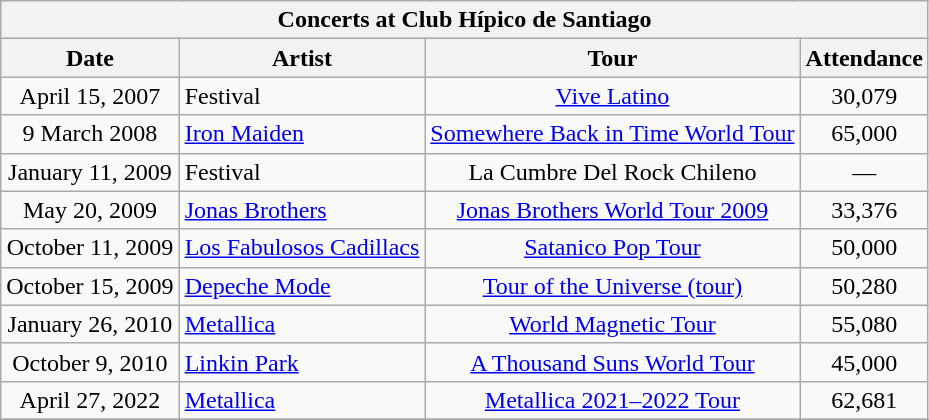<table class="wikitable" style="text-align:center;">
<tr>
<th colspan=4>Concerts at Club Hípico de Santiago</th>
</tr>
<tr>
<th>Date</th>
<th>Artist</th>
<th>Tour</th>
<th>Attendance</th>
</tr>
<tr>
<td>April 15, 2007</td>
<td align=left>Festival</td>
<td><a href='#'>Vive Latino</a></td>
<td>30,079</td>
</tr>
<tr>
<td>9 March 2008</td>
<td align=left><a href='#'>Iron Maiden</a></td>
<td><a href='#'>Somewhere Back in Time World Tour</a></td>
<td>65,000</td>
</tr>
<tr>
<td>January 11, 2009</td>
<td align=left>Festival</td>
<td>La Cumbre Del Rock Chileno</td>
<td>—</td>
</tr>
<tr>
<td>May 20, 2009</td>
<td align=left><a href='#'>Jonas Brothers</a></td>
<td><a href='#'>Jonas Brothers World Tour 2009</a></td>
<td>33,376</td>
</tr>
<tr>
<td>October 11, 2009</td>
<td align=left><a href='#'>Los Fabulosos Cadillacs</a></td>
<td><a href='#'>Satanico Pop Tour</a></td>
<td>50,000</td>
</tr>
<tr>
<td>October 15, 2009</td>
<td align=left><a href='#'>Depeche Mode</a></td>
<td><a href='#'>Tour of the Universe (tour)</a></td>
<td>50,280</td>
</tr>
<tr>
<td>January 26, 2010</td>
<td align=left><a href='#'>Metallica</a></td>
<td><a href='#'>World Magnetic Tour</a></td>
<td>55,080</td>
</tr>
<tr>
<td>October 9, 2010</td>
<td align=left><a href='#'>Linkin Park</a></td>
<td><a href='#'>A Thousand Suns World Tour</a></td>
<td>45,000</td>
</tr>
<tr>
<td>April 27, 2022</td>
<td align=left><a href='#'>Metallica</a></td>
<td><a href='#'>Metallica 2021–2022 Tour</a></td>
<td>62,681</td>
</tr>
<tr>
</tr>
</table>
